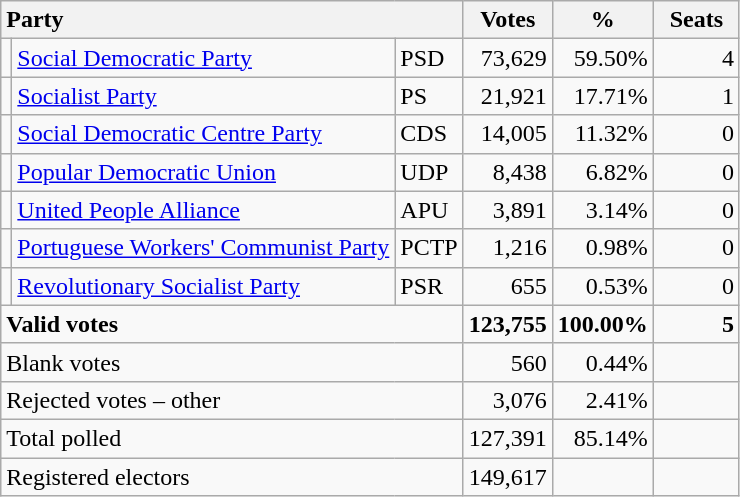<table class="wikitable" border="1" style="text-align:right;">
<tr>
<th style="text-align:left;" colspan=3>Party</th>
<th align=center width="50">Votes</th>
<th align=center width="50">%</th>
<th align=center width="50">Seats</th>
</tr>
<tr>
<td></td>
<td align=left><a href='#'>Social Democratic Party</a></td>
<td align=left>PSD</td>
<td>73,629</td>
<td>59.50%</td>
<td>4</td>
</tr>
<tr>
<td></td>
<td align=left><a href='#'>Socialist Party</a></td>
<td align=left>PS</td>
<td>21,921</td>
<td>17.71%</td>
<td>1</td>
</tr>
<tr>
<td></td>
<td align=left style="white-space: nowrap;"><a href='#'>Social Democratic Centre Party</a></td>
<td align=left>CDS</td>
<td>14,005</td>
<td>11.32%</td>
<td>0</td>
</tr>
<tr>
<td></td>
<td align=left><a href='#'>Popular Democratic Union</a></td>
<td align=left>UDP</td>
<td>8,438</td>
<td>6.82%</td>
<td>0</td>
</tr>
<tr>
<td></td>
<td align=left><a href='#'>United People Alliance</a></td>
<td align=left>APU</td>
<td>3,891</td>
<td>3.14%</td>
<td>0</td>
</tr>
<tr>
<td></td>
<td align=left><a href='#'>Portuguese Workers' Communist Party</a></td>
<td align=left>PCTP</td>
<td>1,216</td>
<td>0.98%</td>
<td>0</td>
</tr>
<tr>
<td></td>
<td align=left><a href='#'>Revolutionary Socialist Party</a></td>
<td align=left>PSR</td>
<td>655</td>
<td>0.53%</td>
<td>0</td>
</tr>
<tr style="font-weight:bold">
<td align=left colspan=3>Valid votes</td>
<td>123,755</td>
<td>100.00%</td>
<td>5</td>
</tr>
<tr>
<td align=left colspan=3>Blank votes</td>
<td>560</td>
<td>0.44%</td>
<td></td>
</tr>
<tr>
<td align=left colspan=3>Rejected votes – other</td>
<td>3,076</td>
<td>2.41%</td>
<td></td>
</tr>
<tr>
<td align=left colspan=3>Total polled</td>
<td>127,391</td>
<td>85.14%</td>
<td></td>
</tr>
<tr>
<td align=left colspan=3>Registered electors</td>
<td>149,617</td>
<td></td>
<td></td>
</tr>
</table>
